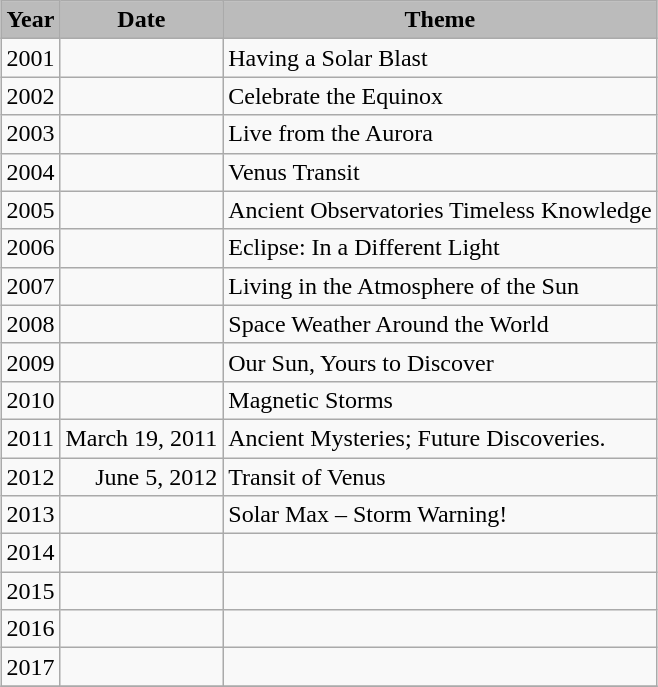<table class="wikitable" style="margin: 1em auto 1em auto; text-align:left;">
<tr style="text-align:center; background:#BBB;">
<td><strong>Year</strong></td>
<td><strong>Date</strong></td>
<td><strong>Theme</strong></td>
</tr>
<tr>
<td style="text-align:center;">2001</td>
<td style="text-align:right; nowrap;"></td>
<td>Having a Solar Blast</td>
</tr>
<tr>
<td style="text-align:center;">2002</td>
<td style="text-align:right; nowrap;"></td>
<td>Celebrate the Equinox</td>
</tr>
<tr>
<td style="text-align:center;">2003</td>
<td style="text-align:right; nowrap;"></td>
<td>Live from the Aurora</td>
</tr>
<tr>
<td style="text-align:center;">2004</td>
<td style="text-align:right; nowrap;"></td>
<td>Venus Transit</td>
</tr>
<tr>
<td style="text-align:center;">2005</td>
<td style="text-align:right; nowrap;"></td>
<td>Ancient Observatories Timeless Knowledge</td>
</tr>
<tr>
<td style="text-align:center;">2006</td>
<td style="text-align:right; nowrap;"></td>
<td>Eclipse: In a Different Light</td>
</tr>
<tr>
<td style="text-align:center;">2007</td>
<td style="text-align:right; nowrap;"></td>
<td>Living in the Atmosphere of the Sun</td>
</tr>
<tr>
<td style="text-align:center;">2008</td>
<td style="text-align:right; nowrap;"></td>
<td>Space Weather Around the World</td>
</tr>
<tr>
<td style="text-align:center;">2009</td>
<td style="text-align:right; nowrap;"></td>
<td>Our Sun, Yours to Discover</td>
</tr>
<tr>
<td style="text-align:center;">2010</td>
<td style="text-align:right; nowrap;"></td>
<td>Magnetic Storms</td>
</tr>
<tr>
<td style="text-align:center;">2011</td>
<td style="text-align:right; nowrap;">March 19, 2011</td>
<td>Ancient Mysteries; Future Discoveries.</td>
</tr>
<tr>
<td style="text-align:center;">2012</td>
<td style="text-align:right; nowrap;">June 5, 2012</td>
<td>Transit of Venus</td>
</tr>
<tr>
<td style="text-align:center;">2013</td>
<td style="text-align:right; nowrap;"></td>
<td>Solar Max – Storm Warning!</td>
</tr>
<tr>
<td style="text-align:center;">2014</td>
<td style="text-align:right; nowrap;"></td>
<td></td>
</tr>
<tr>
<td style="text-align:center;">2015</td>
<td style="text-align:right; nowrap;"></td>
<td></td>
</tr>
<tr>
<td style="text-align:center;">2016</td>
<td style="text-align:right; nowrap;"></td>
<td></td>
</tr>
<tr>
<td style="text-align:center;">2017</td>
<td style="text-align:right; nowrap;"></td>
<td></td>
</tr>
<tr>
</tr>
</table>
